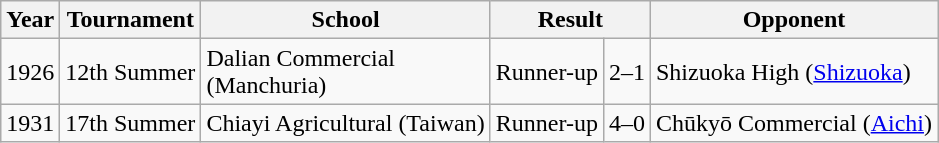<table class=wikitable>
<tr>
<th>Year</th>
<th>Tournament</th>
<th>School</th>
<th colspan="2">Result</th>
<th>Opponent</th>
</tr>
<tr>
<td>1926</td>
<td>12th Summer</td>
<td>Dalian Commercial<br>(Manchuria)</td>
<td>Runner-up</td>
<td>2–1</td>
<td>Shizuoka High (<a href='#'>Shizuoka</a>)</td>
</tr>
<tr>
<td>1931</td>
<td>17th Summer</td>
<td>Chiayi Agricultural (Taiwan)</td>
<td>Runner-up</td>
<td>4–0</td>
<td>Chūkyō Commercial (<a href='#'>Aichi</a>)</td>
</tr>
</table>
